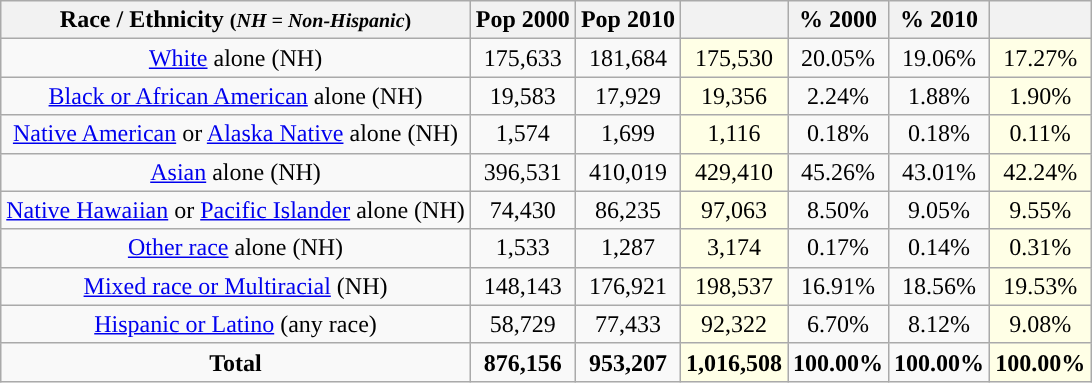<table class="wikitable" style="text-align:center;">
<tr>
<th>Race / Ethnicity <small>(<em>NH = Non-Hispanic</em>)</small></th>
<th>Pop 2000</th>
<th>Pop 2010</th>
<th></th>
<th>% 2000</th>
<th>% 2010</th>
<th></th>
</tr>
<tr>
<td><a href='#'>White</a> alone (NH)</td>
<td>175,633</td>
<td>181,684</td>
<td style='background: #ffffe6;'>175,530</td>
<td>20.05%</td>
<td>19.06%</td>
<td style='background: #ffffe6;'>17.27%</td>
</tr>
<tr>
<td><a href='#'>Black or African American</a> alone (NH)</td>
<td>19,583</td>
<td>17,929</td>
<td style='background: #ffffe6;'>19,356</td>
<td>2.24%</td>
<td>1.88%</td>
<td style='background: #ffffe6;'>1.90%</td>
</tr>
<tr>
<td><a href='#'>Native American</a> or <a href='#'>Alaska Native</a> alone (NH)</td>
<td>1,574</td>
<td>1,699</td>
<td style='background: #ffffe6;'>1,116</td>
<td>0.18%</td>
<td>0.18%</td>
<td style='background: #ffffe6;'>0.11%</td>
</tr>
<tr>
<td><a href='#'>Asian</a> alone (NH)</td>
<td>396,531</td>
<td>410,019</td>
<td style='background: #ffffe6;'>429,410</td>
<td>45.26%</td>
<td>43.01%</td>
<td style='background: #ffffe6;'>42.24%</td>
</tr>
<tr>
<td><a href='#'>Native Hawaiian</a> or <a href='#'>Pacific Islander</a> alone (NH)</td>
<td>74,430</td>
<td>86,235</td>
<td style='background: #ffffe6;'>97,063</td>
<td>8.50%</td>
<td>9.05%</td>
<td style='background: #ffffe6;'>9.55%</td>
</tr>
<tr>
<td><a href='#'>Other race</a> alone (NH)</td>
<td>1,533</td>
<td>1,287</td>
<td style='background: #ffffe6;'>3,174</td>
<td>0.17%</td>
<td>0.14%</td>
<td style='background: #ffffe6;'>0.31%</td>
</tr>
<tr>
<td><a href='#'>Mixed race or Multiracial</a> (NH)</td>
<td>148,143</td>
<td>176,921</td>
<td style='background: #ffffe6;'>198,537</td>
<td>16.91%</td>
<td>18.56%</td>
<td style='background: #ffffe6;'>19.53%</td>
</tr>
<tr>
<td><a href='#'>Hispanic or Latino</a> (any race)</td>
<td>58,729</td>
<td>77,433</td>
<td style='background: #ffffe6;'>92,322</td>
<td>6.70%</td>
<td>8.12%</td>
<td style='background: #ffffe6;'>9.08%</td>
</tr>
<tr>
<td><strong>Total</strong></td>
<td><strong>876,156</strong></td>
<td><strong>953,207</strong></td>
<td style='background: #ffffe6;'><strong>1,016,508</strong></td>
<td><strong>100.00%</strong></td>
<td><strong>100.00%</strong></td>
<td style='background: #ffffe6;'><strong>100.00%</strong></td>
</tr>
</table>
